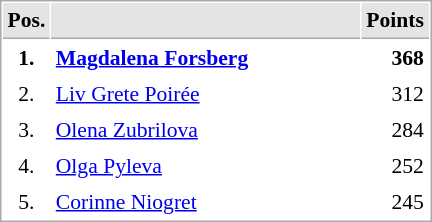<table cellspacing="1" cellpadding="3" style="border:1px solid #AAAAAA;font-size:90%">
<tr bgcolor="#E4E4E4">
<th style="border-bottom:1px solid #AAAAAA" width=10>Pos.</th>
<th style="border-bottom:1px solid #AAAAAA" width=200></th>
<th style="border-bottom:1px solid #AAAAAA" width=20>Points</th>
</tr>
<tr>
<td align="center"><strong>1.</strong></td>
<td> <strong><a href='#'>Magdalena Forsberg</a></strong></td>
<td align="right"><strong>368</strong></td>
</tr>
<tr>
<td align="center">2.</td>
<td> <a href='#'>Liv Grete Poirée</a></td>
<td align="right">312</td>
</tr>
<tr>
<td align="center">3.</td>
<td> <a href='#'>Olena Zubrilova</a></td>
<td align="right">284</td>
</tr>
<tr>
<td align="center">4.</td>
<td> <a href='#'>Olga Pyleva</a></td>
<td align="right">252</td>
</tr>
<tr>
<td align="center">5.</td>
<td> <a href='#'>Corinne Niogret</a></td>
<td align="right">245</td>
</tr>
</table>
